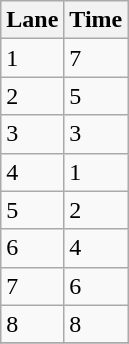<table class="wikitable">
<tr>
<th>Lane</th>
<th>Time</th>
</tr>
<tr>
<td>1</td>
<td>7</td>
</tr>
<tr>
<td>2</td>
<td>5</td>
</tr>
<tr>
<td>3</td>
<td>3</td>
</tr>
<tr>
<td>4</td>
<td>1</td>
</tr>
<tr>
<td>5</td>
<td>2</td>
</tr>
<tr>
<td>6</td>
<td>4</td>
</tr>
<tr>
<td>7</td>
<td>6</td>
</tr>
<tr>
<td>8</td>
<td>8</td>
</tr>
<tr>
</tr>
</table>
